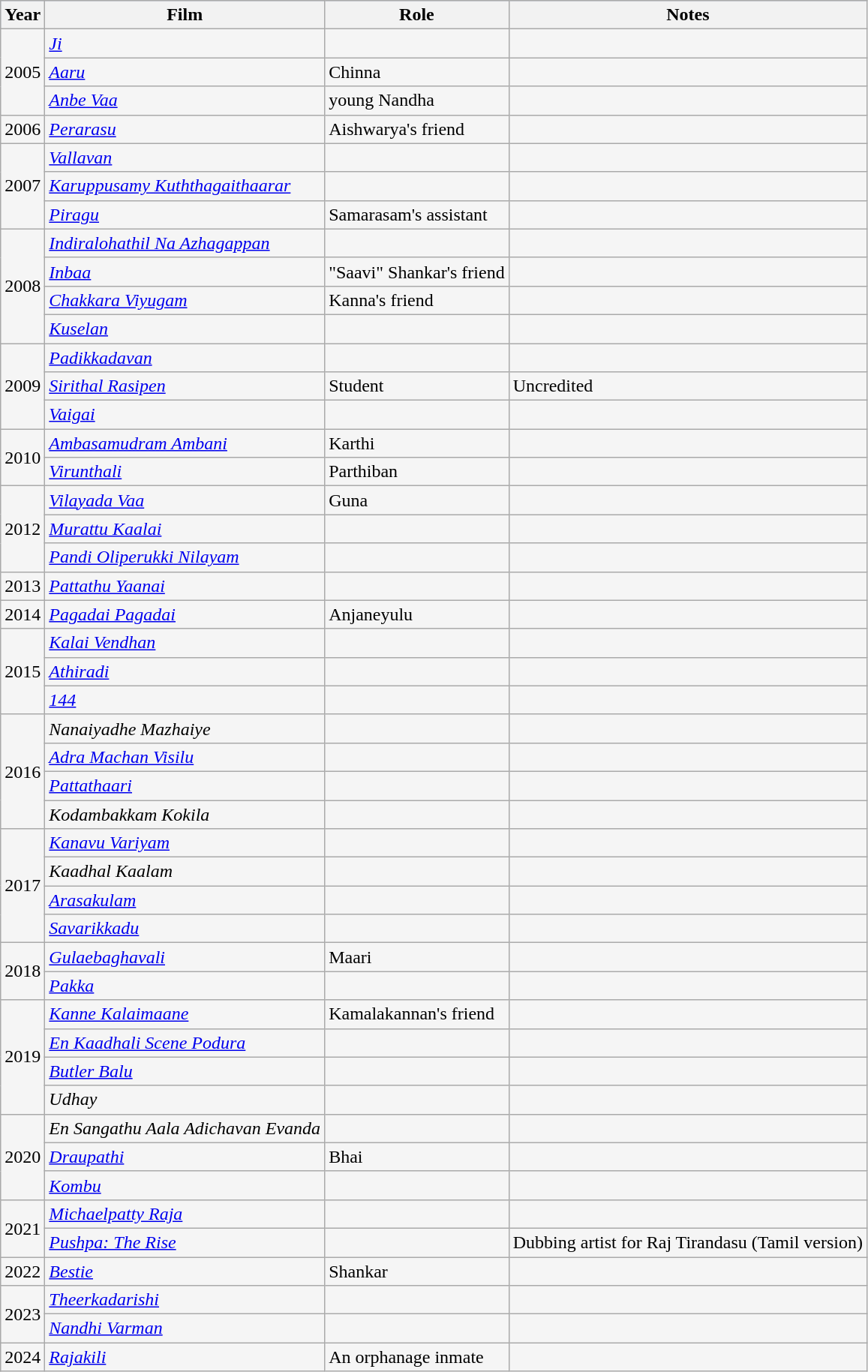<table class="wikitable sortable" style="background:#f5f5f5;">
<tr style="background:#B0C4DE;">
<th>Year</th>
<th>Film</th>
<th>Role</th>
<th class=unsortable>Notes</th>
</tr>
<tr>
<td rowspan="3">2005</td>
<td><em><a href='#'>Ji</a></em></td>
<td></td>
<td></td>
</tr>
<tr>
<td><em><a href='#'>Aaru</a></em></td>
<td>Chinna</td>
<td></td>
</tr>
<tr>
<td><em><a href='#'>Anbe Vaa</a></em></td>
<td>young Nandha</td>
<td></td>
</tr>
<tr>
<td>2006</td>
<td><em><a href='#'>Perarasu</a></em></td>
<td>Aishwarya's friend</td>
<td></td>
</tr>
<tr>
<td rowspan="3">2007</td>
<td><em><a href='#'>Vallavan</a></em></td>
<td></td>
<td></td>
</tr>
<tr>
<td><em><a href='#'>Karuppusamy Kuththagaithaarar</a></em></td>
<td></td>
<td></td>
</tr>
<tr>
<td><em><a href='#'>Piragu</a></em></td>
<td>Samarasam's assistant</td>
<td></td>
</tr>
<tr>
<td rowspan="4">2008</td>
<td><em><a href='#'>Indiralohathil Na Azhagappan</a></em></td>
<td></td>
<td></td>
</tr>
<tr>
<td><em><a href='#'>Inbaa</a></em></td>
<td>"Saavi" Shankar's friend</td>
<td></td>
</tr>
<tr>
<td><em><a href='#'>Chakkara Viyugam</a></em></td>
<td>Kanna's friend</td>
<td></td>
</tr>
<tr>
<td><em><a href='#'>Kuselan</a></em></td>
<td></td>
<td></td>
</tr>
<tr>
<td rowspan="3">2009</td>
<td><em><a href='#'>Padikkadavan</a></em></td>
<td></td>
<td></td>
</tr>
<tr>
<td><em><a href='#'>Sirithal Rasipen</a></em></td>
<td>Student</td>
<td>Uncredited</td>
</tr>
<tr>
<td><em><a href='#'>Vaigai</a></em></td>
<td></td>
<td></td>
</tr>
<tr>
<td rowspan="2">2010</td>
<td><em><a href='#'>Ambasamudram Ambani</a></em></td>
<td>Karthi</td>
<td></td>
</tr>
<tr>
<td><em><a href='#'>Virunthali</a></em></td>
<td>Parthiban</td>
<td></td>
</tr>
<tr>
<td rowspan="3">2012</td>
<td><em><a href='#'>Vilayada Vaa</a></em></td>
<td>Guna</td>
<td></td>
</tr>
<tr>
<td><em><a href='#'>Murattu Kaalai</a></em></td>
<td></td>
<td></td>
</tr>
<tr>
<td><em><a href='#'>Pandi Oliperukki Nilayam</a></em></td>
<td></td>
<td></td>
</tr>
<tr>
<td>2013</td>
<td><em><a href='#'>Pattathu Yaanai</a></em></td>
<td></td>
<td></td>
</tr>
<tr>
<td>2014</td>
<td><em><a href='#'>Pagadai Pagadai</a></em></td>
<td>Anjaneyulu</td>
<td></td>
</tr>
<tr>
<td rowspan="3">2015</td>
<td><em><a href='#'>Kalai Vendhan</a></em></td>
<td></td>
<td></td>
</tr>
<tr>
<td><em><a href='#'>Athiradi</a></em></td>
<td></td>
<td></td>
</tr>
<tr>
<td><em><a href='#'>144</a></em></td>
<td></td>
<td></td>
</tr>
<tr>
<td rowspan="4">2016</td>
<td><em>Nanaiyadhe Mazhaiye</em></td>
<td></td>
<td></td>
</tr>
<tr>
<td><em><a href='#'>Adra Machan Visilu</a></em></td>
<td></td>
<td></td>
</tr>
<tr>
<td><em><a href='#'>Pattathaari</a></em></td>
<td></td>
<td></td>
</tr>
<tr>
<td><em>Kodambakkam Kokila</em></td>
<td></td>
<td></td>
</tr>
<tr>
<td rowspan="4">2017</td>
<td><em><a href='#'>Kanavu Variyam</a></em></td>
<td></td>
<td></td>
</tr>
<tr>
<td><em>Kaadhal Kaalam</em></td>
<td></td>
<td></td>
</tr>
<tr>
<td><em><a href='#'>Arasakulam</a></em></td>
<td></td>
<td></td>
</tr>
<tr>
<td><em><a href='#'>Savarikkadu</a></em></td>
<td></td>
<td></td>
</tr>
<tr>
<td rowspan="2">2018</td>
<td><em><a href='#'>Gulaebaghavali</a></em></td>
<td>Maari</td>
<td></td>
</tr>
<tr>
<td><em><a href='#'>Pakka</a></em></td>
<td></td>
<td></td>
</tr>
<tr>
<td rowspan="4">2019</td>
<td><em><a href='#'>Kanne Kalaimaane</a></em></td>
<td>Kamalakannan's friend</td>
<td></td>
</tr>
<tr>
<td><em><a href='#'>En Kaadhali Scene Podura</a></em></td>
<td></td>
<td></td>
</tr>
<tr>
<td><em><a href='#'>Butler Balu</a></em></td>
<td></td>
<td></td>
</tr>
<tr>
<td><em>Udhay</em></td>
<td></td>
<td></td>
</tr>
<tr>
<td rowspan="3">2020</td>
<td><em>En Sangathu Aala Adichavan Evanda</em></td>
<td></td>
<td></td>
</tr>
<tr>
<td><em><a href='#'>Draupathi</a></em></td>
<td>Bhai</td>
<td></td>
</tr>
<tr>
<td><em><a href='#'>Kombu</a></em></td>
<td></td>
</tr>
<tr>
<td rowspan="2">2021</td>
<td><em><a href='#'>Michaelpatty Raja</a></em></td>
<td></td>
<td></td>
</tr>
<tr>
<td><em><a href='#'>Pushpa: The Rise</a></em></td>
<td></td>
<td>Dubbing artist for Raj Tirandasu (Tamil version)</td>
</tr>
<tr>
<td>2022</td>
<td><em><a href='#'>Bestie</a></em></td>
<td>Shankar</td>
<td></td>
</tr>
<tr>
<td rowspan="2">2023</td>
<td><em><a href='#'>Theerkadarishi</a></em></td>
<td></td>
<td></td>
</tr>
<tr>
<td><em><a href='#'>Nandhi Varman</a></em></td>
<td></td>
<td></td>
</tr>
<tr>
<td>2024</td>
<td><em><a href='#'>Rajakili</a></em></td>
<td>An orphanage inmate</td>
<td></td>
</tr>
</table>
